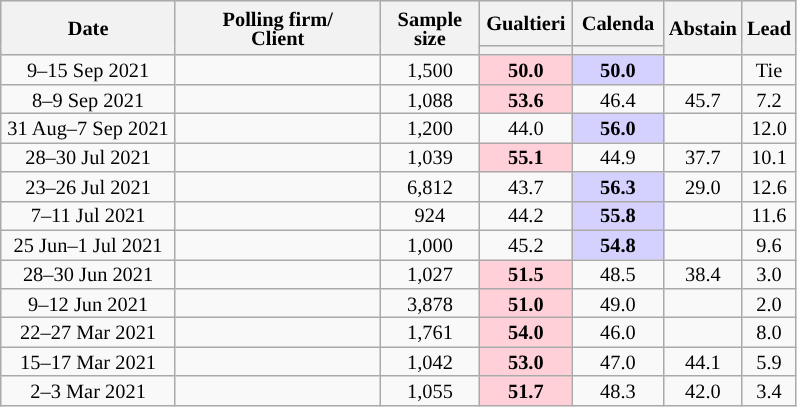<table class=wikitable style="text-align:center;font-size:85%;line-height:13px">
<tr style="height:30px; background-color:#E9E9E9">
<th style="width:110px;" rowspan="2">Date</th>
<th style="width:130px;" rowspan="2">Polling firm/<br>Client</th>
<th style="width:60px;" rowspan="2">Sample size</th>
<th style="width:55px;">Gualtieri</th>
<th style="width:55px;">Calenda</th>
<th style="width:30px;" rowspan="2">Abstain</th>
<th style="width:30px;" rowspan="2">Lead</th>
</tr>
<tr>
<th style="color:inherit;background:"></th>
<th style="color:inherit;background:"></th>
</tr>
<tr>
<td>9–15 Sep 2021</td>
<td></td>
<td>1,500</td>
<td style="background:#FFD0D7"><strong>50.0</strong></td>
<td style="background:#D4D1FF"><strong>50.0</strong></td>
<td></td>
<td>Tie</td>
</tr>
<tr>
<td>8–9 Sep 2021</td>
<td></td>
<td>1,088</td>
<td style="background:#FFD0D7"><strong>53.6</strong></td>
<td>46.4</td>
<td>45.7</td>
<td style="background:">7.2</td>
</tr>
<tr>
<td>31 Aug–7 Sep 2021</td>
<td></td>
<td>1,200</td>
<td>44.0</td>
<td style="background:#D4D1FF"><strong>56.0</strong></td>
<td></td>
<td style="background:">12.0</td>
</tr>
<tr>
<td>28–30 Jul 2021</td>
<td></td>
<td>1,039</td>
<td style="background:#FFD0D7"><strong>55.1</strong></td>
<td>44.9</td>
<td>37.7</td>
<td style="background:">10.1</td>
</tr>
<tr>
<td>23–26 Jul 2021</td>
<td></td>
<td>6,812</td>
<td>43.7</td>
<td style="background:#D4D1FF"><strong>56.3</strong></td>
<td>29.0</td>
<td style="background:">12.6</td>
</tr>
<tr>
<td>7–11 Jul 2021</td>
<td></td>
<td>924</td>
<td>44.2</td>
<td style="background:#D4D1FF"><strong>55.8</strong></td>
<td></td>
<td style="background:">11.6</td>
</tr>
<tr>
<td>25 Jun–1 Jul 2021</td>
<td></td>
<td>1,000</td>
<td>45.2</td>
<td style="background:#D4D1FF"><strong>54.8</strong></td>
<td></td>
<td style="background:">9.6</td>
</tr>
<tr>
<td>28–30 Jun 2021</td>
<td></td>
<td>1,027</td>
<td style="background:#FFD0D7"><strong>51.5</strong></td>
<td>48.5</td>
<td>38.4</td>
<td style="background:">3.0</td>
</tr>
<tr>
<td>9–12 Jun 2021</td>
<td></td>
<td>3,878</td>
<td style="background:#FFD0D7"><strong>51.0</strong></td>
<td>49.0</td>
<td></td>
<td style="background:">2.0</td>
</tr>
<tr>
<td>22–27 Mar 2021</td>
<td></td>
<td>1,761</td>
<td style="background:#FFD0D7"><strong>54.0</strong></td>
<td>46.0</td>
<td></td>
<td style="background:">8.0</td>
</tr>
<tr>
<td>15–17 Mar 2021</td>
<td></td>
<td>1,042</td>
<td style="background:#FFD0D7"><strong>53.0</strong></td>
<td>47.0</td>
<td>44.1</td>
<td style="background:">5.9</td>
</tr>
<tr>
<td>2–3 Mar 2021</td>
<td></td>
<td>1,055</td>
<td style="background:#FFD0D7"><strong>51.7</strong></td>
<td>48.3</td>
<td>42.0</td>
<td style="background:">3.4</td>
</tr>
</table>
